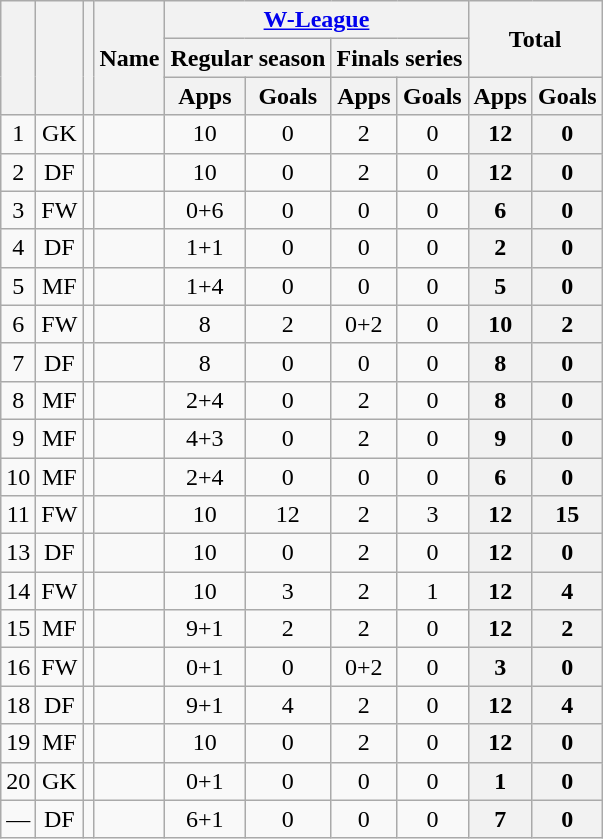<table class="wikitable sortable" style="text-align:center;">
<tr>
<th rowspan="3"></th>
<th rowspan="3"></th>
<th rowspan="3"></th>
<th rowspan="3">Name</th>
<th colspan="4"><a href='#'>W-League</a></th>
<th colspan="2" rowspan="2">Total</th>
</tr>
<tr>
<th colspan="2">Regular season</th>
<th colspan="2">Finals series</th>
</tr>
<tr>
<th>Apps</th>
<th>Goals</th>
<th>Apps</th>
<th>Goals</th>
<th>Apps</th>
<th>Goals</th>
</tr>
<tr>
<td>1</td>
<td>GK</td>
<td></td>
<td align="left"><br></td>
<td>10</td>
<td>0<br></td>
<td>2</td>
<td>0<br></td>
<th>12</th>
<th>0</th>
</tr>
<tr>
<td>2</td>
<td>DF</td>
<td></td>
<td align="left"><br></td>
<td>10</td>
<td>0<br></td>
<td>2</td>
<td>0<br></td>
<th>12</th>
<th>0</th>
</tr>
<tr>
<td>3</td>
<td>FW</td>
<td></td>
<td align="left"><br></td>
<td>0+6</td>
<td>0<br></td>
<td>0</td>
<td>0<br></td>
<th>6</th>
<th>0</th>
</tr>
<tr>
<td>4</td>
<td>DF</td>
<td></td>
<td align="left"><br></td>
<td>1+1</td>
<td>0<br></td>
<td>0</td>
<td>0<br></td>
<th>2</th>
<th>0</th>
</tr>
<tr>
<td>5</td>
<td>MF</td>
<td></td>
<td align="left"><br></td>
<td>1+4</td>
<td>0<br></td>
<td>0</td>
<td>0<br></td>
<th>5</th>
<th>0</th>
</tr>
<tr>
<td>6</td>
<td>FW</td>
<td></td>
<td align="left"><br></td>
<td>8</td>
<td>2<br></td>
<td>0+2</td>
<td>0<br></td>
<th>10</th>
<th>2</th>
</tr>
<tr>
<td>7</td>
<td>DF</td>
<td></td>
<td align="left"><br></td>
<td>8</td>
<td>0<br></td>
<td>0</td>
<td>0<br></td>
<th>8</th>
<th>0</th>
</tr>
<tr>
<td>8</td>
<td>MF</td>
<td></td>
<td align="left"><br></td>
<td>2+4</td>
<td>0<br></td>
<td>2</td>
<td>0<br></td>
<th>8</th>
<th>0</th>
</tr>
<tr>
<td>9</td>
<td>MF</td>
<td></td>
<td align="left"><br></td>
<td>4+3</td>
<td>0<br></td>
<td>2</td>
<td>0<br></td>
<th>9</th>
<th>0</th>
</tr>
<tr>
<td>10</td>
<td>MF</td>
<td></td>
<td align="left"><br></td>
<td>2+4</td>
<td>0<br></td>
<td>0</td>
<td>0<br></td>
<th>6</th>
<th>0</th>
</tr>
<tr>
<td>11</td>
<td>FW</td>
<td></td>
<td align="left"><br></td>
<td>10</td>
<td>12<br></td>
<td>2</td>
<td>3<br></td>
<th>12</th>
<th>15</th>
</tr>
<tr>
<td>13</td>
<td>DF</td>
<td></td>
<td align="left"><br></td>
<td>10</td>
<td>0<br></td>
<td>2</td>
<td>0<br></td>
<th>12</th>
<th>0</th>
</tr>
<tr>
<td>14</td>
<td>FW</td>
<td></td>
<td align="left"><br></td>
<td>10</td>
<td>3<br></td>
<td>2</td>
<td>1<br></td>
<th>12</th>
<th>4</th>
</tr>
<tr>
<td>15</td>
<td>MF</td>
<td></td>
<td align="left"><br></td>
<td>9+1</td>
<td>2<br></td>
<td>2</td>
<td>0<br></td>
<th>12</th>
<th>2</th>
</tr>
<tr>
<td>16</td>
<td>FW</td>
<td></td>
<td align="left"><br></td>
<td>0+1</td>
<td>0<br></td>
<td>0+2</td>
<td>0<br></td>
<th>3</th>
<th>0</th>
</tr>
<tr>
<td>18</td>
<td>DF</td>
<td></td>
<td align="left"><br></td>
<td>9+1</td>
<td>4<br></td>
<td>2</td>
<td>0<br></td>
<th>12</th>
<th>4</th>
</tr>
<tr>
<td>19</td>
<td>MF</td>
<td></td>
<td align="left"><br></td>
<td>10</td>
<td>0<br></td>
<td>2</td>
<td>0<br></td>
<th>12</th>
<th>0</th>
</tr>
<tr>
<td>20</td>
<td>GK</td>
<td></td>
<td align="left"><br></td>
<td>0+1</td>
<td>0<br></td>
<td>0</td>
<td>0<br></td>
<th>1</th>
<th>0</th>
</tr>
<tr>
<td>—</td>
<td>DF</td>
<td></td>
<td align="left"><br></td>
<td>6+1</td>
<td>0<br></td>
<td>0</td>
<td>0<br></td>
<th>7</th>
<th>0</th>
</tr>
</table>
